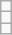<table class="wikitable" style="text-align:center;">
<tr>
<td></td>
</tr>
<tr>
<td></td>
</tr>
<tr>
<td></td>
</tr>
</table>
